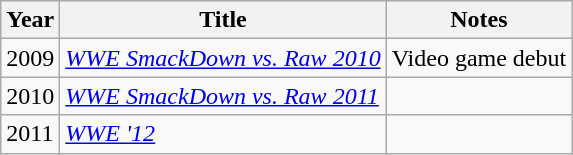<table class="wikitable sortable">
<tr>
<th>Year</th>
<th>Title</th>
<th>Notes</th>
</tr>
<tr>
<td>2009</td>
<td><em><a href='#'>WWE SmackDown vs. Raw 2010</a></em></td>
<td>Video game debut</td>
</tr>
<tr>
<td>2010</td>
<td><em><a href='#'>WWE SmackDown vs. Raw 2011</a></em></td>
<td></td>
</tr>
<tr>
<td>2011</td>
<td><em><a href='#'>WWE '12</a></em></td>
<td></td>
</tr>
</table>
